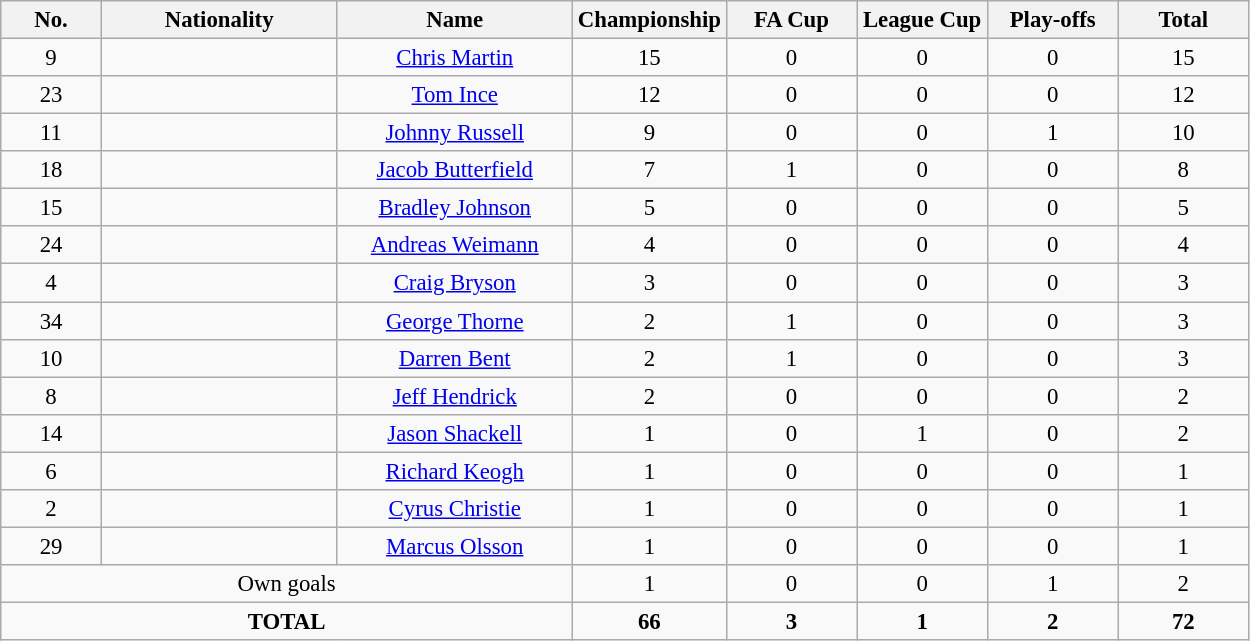<table class="wikitable" style="font-size: 95%; text-align: center;">
<tr>
<th width=60>No.</th>
<th width=150>Nationality</th>
<th width=150>Name</th>
<th width=80>Championship</th>
<th width=80>FA Cup</th>
<th width=80>League Cup</th>
<th width=80>Play-offs</th>
<th width=80>Total</th>
</tr>
<tr>
<td>9</td>
<td></td>
<td><a href='#'>Chris Martin</a></td>
<td>15</td>
<td>0</td>
<td>0</td>
<td>0</td>
<td>15</td>
</tr>
<tr>
<td>23</td>
<td></td>
<td><a href='#'>Tom Ince</a></td>
<td>12</td>
<td>0</td>
<td>0</td>
<td>0</td>
<td>12</td>
</tr>
<tr>
<td>11</td>
<td></td>
<td><a href='#'>Johnny Russell</a></td>
<td>9</td>
<td>0</td>
<td>0</td>
<td>1</td>
<td>10</td>
</tr>
<tr>
<td>18</td>
<td></td>
<td><a href='#'>Jacob Butterfield</a></td>
<td>7</td>
<td>1</td>
<td>0</td>
<td>0</td>
<td>8</td>
</tr>
<tr>
<td>15</td>
<td></td>
<td><a href='#'>Bradley Johnson</a></td>
<td>5</td>
<td>0</td>
<td>0</td>
<td>0</td>
<td>5</td>
</tr>
<tr>
<td>24</td>
<td></td>
<td><a href='#'>Andreas Weimann</a></td>
<td>4</td>
<td>0</td>
<td>0</td>
<td>0</td>
<td>4</td>
</tr>
<tr>
<td>4</td>
<td></td>
<td><a href='#'>Craig Bryson</a></td>
<td>3</td>
<td>0</td>
<td>0</td>
<td>0</td>
<td>3</td>
</tr>
<tr>
<td>34</td>
<td></td>
<td><a href='#'>George Thorne</a></td>
<td>2</td>
<td>1</td>
<td>0</td>
<td>0</td>
<td>3</td>
</tr>
<tr>
<td>10</td>
<td></td>
<td><a href='#'>Darren Bent</a></td>
<td>2</td>
<td>1</td>
<td>0</td>
<td>0</td>
<td>3</td>
</tr>
<tr>
<td>8</td>
<td></td>
<td><a href='#'>Jeff Hendrick</a></td>
<td>2</td>
<td>0</td>
<td>0</td>
<td>0</td>
<td>2</td>
</tr>
<tr>
<td>14</td>
<td></td>
<td><a href='#'>Jason Shackell</a></td>
<td>1</td>
<td>0</td>
<td>1</td>
<td>0</td>
<td>2</td>
</tr>
<tr>
<td>6</td>
<td></td>
<td><a href='#'>Richard Keogh</a></td>
<td>1</td>
<td>0</td>
<td>0</td>
<td>0</td>
<td>1</td>
</tr>
<tr>
<td>2</td>
<td></td>
<td><a href='#'>Cyrus Christie</a></td>
<td>1</td>
<td>0</td>
<td>0</td>
<td>0</td>
<td>1</td>
</tr>
<tr>
<td>29</td>
<td></td>
<td><a href='#'>Marcus Olsson</a></td>
<td>1</td>
<td>0</td>
<td>0</td>
<td>0</td>
<td>1</td>
</tr>
<tr>
<td colspan="3">Own goals</td>
<td>1</td>
<td>0</td>
<td>0</td>
<td>1</td>
<td>2</td>
</tr>
<tr>
<td colspan="3"><strong>TOTAL</strong></td>
<td><strong>66</strong></td>
<td><strong>3</strong></td>
<td><strong>1</strong></td>
<td><strong>2</strong></td>
<td><strong>72</strong></td>
</tr>
</table>
